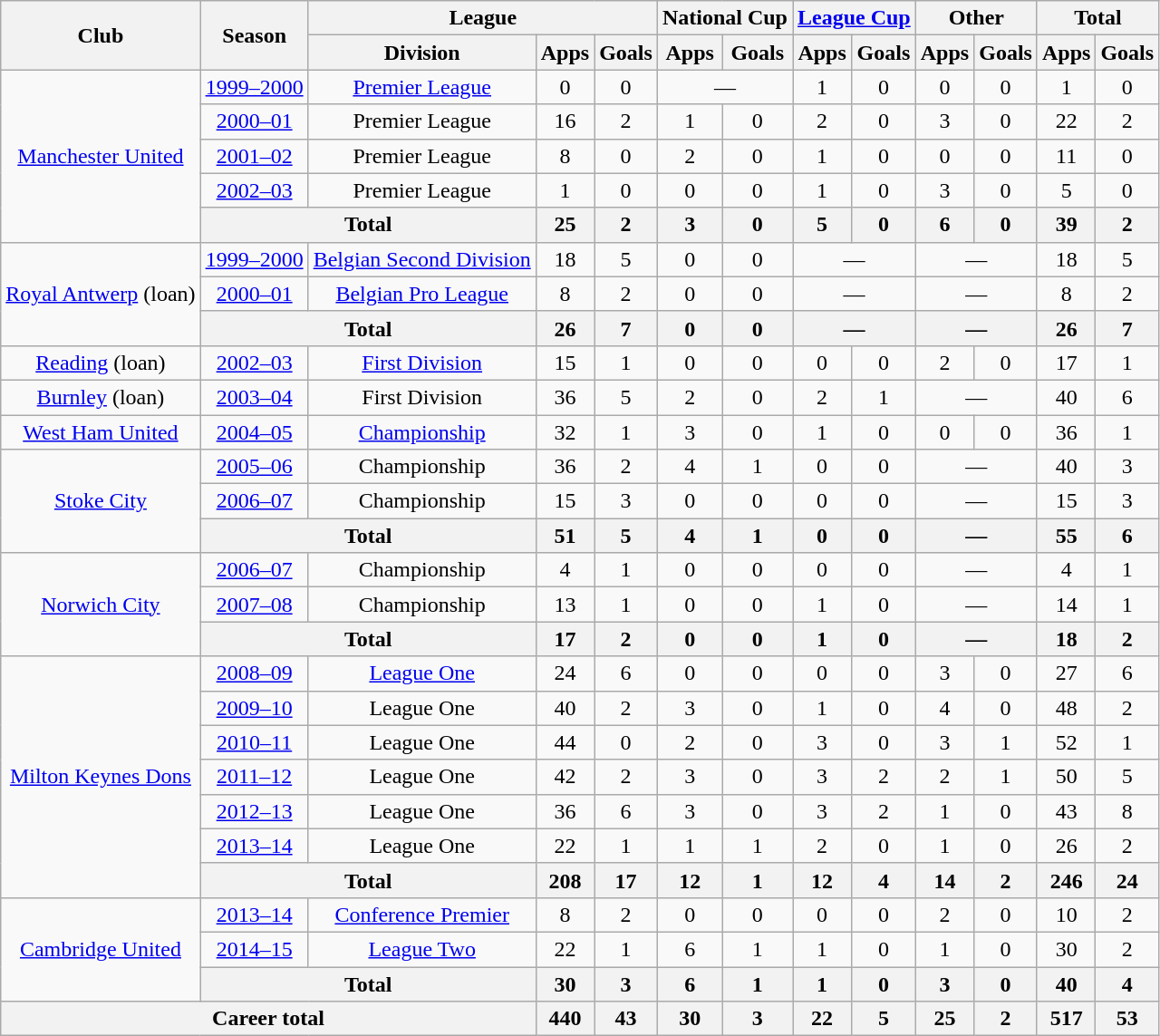<table class="wikitable" style="text-align: center">
<tr>
<th rowspan="2">Club</th>
<th rowspan="2">Season</th>
<th colspan="3">League</th>
<th colspan="2">National Cup</th>
<th colspan="2"><a href='#'>League Cup</a></th>
<th colspan="2">Other</th>
<th colspan="2">Total</th>
</tr>
<tr>
<th>Division</th>
<th>Apps</th>
<th>Goals</th>
<th>Apps</th>
<th>Goals</th>
<th>Apps</th>
<th>Goals</th>
<th>Apps</th>
<th>Goals</th>
<th>Apps</th>
<th>Goals</th>
</tr>
<tr>
<td rowspan="5"><a href='#'>Manchester United</a></td>
<td><a href='#'>1999–2000</a></td>
<td><a href='#'>Premier League</a></td>
<td>0</td>
<td>0</td>
<td colspan="2">—</td>
<td>1</td>
<td>0</td>
<td>0</td>
<td>0</td>
<td>1</td>
<td>0</td>
</tr>
<tr>
<td><a href='#'>2000–01</a></td>
<td>Premier League</td>
<td>16</td>
<td>2</td>
<td>1</td>
<td>0</td>
<td>2</td>
<td>0</td>
<td>3</td>
<td>0</td>
<td>22</td>
<td>2</td>
</tr>
<tr>
<td><a href='#'>2001–02</a></td>
<td>Premier League</td>
<td>8</td>
<td>0</td>
<td>2</td>
<td>0</td>
<td>1</td>
<td>0</td>
<td>0</td>
<td>0</td>
<td>11</td>
<td>0</td>
</tr>
<tr>
<td><a href='#'>2002–03</a></td>
<td>Premier League</td>
<td>1</td>
<td>0</td>
<td>0</td>
<td>0</td>
<td>1</td>
<td>0</td>
<td>3</td>
<td>0</td>
<td>5</td>
<td>0</td>
</tr>
<tr>
<th colspan="2">Total</th>
<th>25</th>
<th>2</th>
<th>3</th>
<th>0</th>
<th>5</th>
<th>0</th>
<th>6</th>
<th>0</th>
<th>39</th>
<th>2</th>
</tr>
<tr>
<td rowspan="3"><a href='#'>Royal Antwerp</a> (loan)</td>
<td><a href='#'>1999–2000</a></td>
<td><a href='#'>Belgian Second Division</a></td>
<td>18</td>
<td>5</td>
<td>0</td>
<td>0</td>
<td colspan="2">—</td>
<td colspan="2">—</td>
<td>18</td>
<td>5</td>
</tr>
<tr>
<td><a href='#'>2000–01</a></td>
<td><a href='#'>Belgian Pro League</a></td>
<td>8</td>
<td>2</td>
<td>0</td>
<td>0</td>
<td colspan="2">—</td>
<td colspan="2">—</td>
<td>8</td>
<td>2</td>
</tr>
<tr>
<th colspan="2">Total</th>
<th>26</th>
<th>7</th>
<th>0</th>
<th>0</th>
<th colspan="2">—</th>
<th colspan="2">—</th>
<th>26</th>
<th>7</th>
</tr>
<tr>
<td><a href='#'>Reading</a> (loan)</td>
<td><a href='#'>2002–03</a></td>
<td><a href='#'>First Division</a></td>
<td>15</td>
<td>1</td>
<td>0</td>
<td>0</td>
<td>0</td>
<td>0</td>
<td>2</td>
<td>0</td>
<td>17</td>
<td>1</td>
</tr>
<tr>
<td><a href='#'>Burnley</a> (loan)</td>
<td><a href='#'>2003–04</a></td>
<td>First Division</td>
<td>36</td>
<td>5</td>
<td>2</td>
<td>0</td>
<td>2</td>
<td>1</td>
<td colspan="2">—</td>
<td>40</td>
<td>6</td>
</tr>
<tr>
<td><a href='#'>West Ham United</a></td>
<td><a href='#'>2004–05</a></td>
<td><a href='#'>Championship</a></td>
<td>32</td>
<td>1</td>
<td>3</td>
<td>0</td>
<td>1</td>
<td>0</td>
<td>0</td>
<td>0</td>
<td>36</td>
<td>1</td>
</tr>
<tr>
<td rowspan="3"><a href='#'>Stoke City</a></td>
<td><a href='#'>2005–06</a></td>
<td>Championship</td>
<td>36</td>
<td>2</td>
<td>4</td>
<td>1</td>
<td>0</td>
<td>0</td>
<td colspan="2">—</td>
<td>40</td>
<td>3</td>
</tr>
<tr>
<td><a href='#'>2006–07</a></td>
<td>Championship</td>
<td>15</td>
<td>3</td>
<td>0</td>
<td>0</td>
<td>0</td>
<td>0</td>
<td colspan="2">—</td>
<td>15</td>
<td>3</td>
</tr>
<tr>
<th colspan="2">Total</th>
<th>51</th>
<th>5</th>
<th>4</th>
<th>1</th>
<th>0</th>
<th>0</th>
<th colspan="2">—</th>
<th>55</th>
<th>6</th>
</tr>
<tr>
<td rowspan="3"><a href='#'>Norwich City</a></td>
<td><a href='#'>2006–07</a></td>
<td>Championship</td>
<td>4</td>
<td>1</td>
<td>0</td>
<td>0</td>
<td>0</td>
<td>0</td>
<td colspan="2">—</td>
<td>4</td>
<td>1</td>
</tr>
<tr>
<td><a href='#'>2007–08</a></td>
<td>Championship</td>
<td>13</td>
<td>1</td>
<td>0</td>
<td>0</td>
<td>1</td>
<td>0</td>
<td colspan="2">—</td>
<td>14</td>
<td>1</td>
</tr>
<tr>
<th colspan="2">Total</th>
<th>17</th>
<th>2</th>
<th>0</th>
<th>0</th>
<th>1</th>
<th>0</th>
<th colspan="2">—</th>
<th>18</th>
<th>2</th>
</tr>
<tr>
<td rowspan="7"><a href='#'>Milton Keynes Dons</a></td>
<td><a href='#'>2008–09</a></td>
<td><a href='#'>League One</a></td>
<td>24</td>
<td>6</td>
<td>0</td>
<td>0</td>
<td>0</td>
<td>0</td>
<td>3</td>
<td>0</td>
<td>27</td>
<td>6</td>
</tr>
<tr>
<td><a href='#'>2009–10</a></td>
<td>League One</td>
<td>40</td>
<td>2</td>
<td>3</td>
<td>0</td>
<td>1</td>
<td>0</td>
<td>4</td>
<td>0</td>
<td>48</td>
<td>2</td>
</tr>
<tr>
<td><a href='#'>2010–11</a></td>
<td>League One</td>
<td>44</td>
<td>0</td>
<td>2</td>
<td>0</td>
<td>3</td>
<td>0</td>
<td>3</td>
<td>1</td>
<td>52</td>
<td>1</td>
</tr>
<tr>
<td><a href='#'>2011–12</a></td>
<td>League One</td>
<td>42</td>
<td>2</td>
<td>3</td>
<td>0</td>
<td>3</td>
<td>2</td>
<td>2</td>
<td>1</td>
<td>50</td>
<td>5</td>
</tr>
<tr>
<td><a href='#'>2012–13</a></td>
<td>League One</td>
<td>36</td>
<td>6</td>
<td>3</td>
<td>0</td>
<td>3</td>
<td>2</td>
<td>1</td>
<td>0</td>
<td>43</td>
<td>8</td>
</tr>
<tr>
<td><a href='#'>2013–14</a></td>
<td>League One</td>
<td>22</td>
<td>1</td>
<td>1</td>
<td>1</td>
<td>2</td>
<td>0</td>
<td>1</td>
<td>0</td>
<td>26</td>
<td>2</td>
</tr>
<tr>
<th colspan="2">Total</th>
<th>208</th>
<th>17</th>
<th>12</th>
<th>1</th>
<th>12</th>
<th>4</th>
<th>14</th>
<th>2</th>
<th>246</th>
<th>24</th>
</tr>
<tr>
<td rowspan="3"><a href='#'>Cambridge United</a></td>
<td><a href='#'>2013–14</a></td>
<td><a href='#'>Conference Premier</a></td>
<td>8</td>
<td>2</td>
<td>0</td>
<td>0</td>
<td>0</td>
<td>0</td>
<td>2</td>
<td>0</td>
<td>10</td>
<td>2</td>
</tr>
<tr>
<td><a href='#'>2014–15</a></td>
<td><a href='#'>League Two</a></td>
<td>22</td>
<td>1</td>
<td>6</td>
<td>1</td>
<td>1</td>
<td>0</td>
<td>1</td>
<td>0</td>
<td>30</td>
<td>2</td>
</tr>
<tr>
<th colspan="2">Total</th>
<th>30</th>
<th>3</th>
<th>6</th>
<th>1</th>
<th>1</th>
<th>0</th>
<th>3</th>
<th>0</th>
<th>40</th>
<th>4</th>
</tr>
<tr>
<th colspan="3">Career total</th>
<th>440</th>
<th>43</th>
<th>30</th>
<th>3</th>
<th>22</th>
<th>5</th>
<th>25</th>
<th>2</th>
<th>517</th>
<th>53</th>
</tr>
</table>
